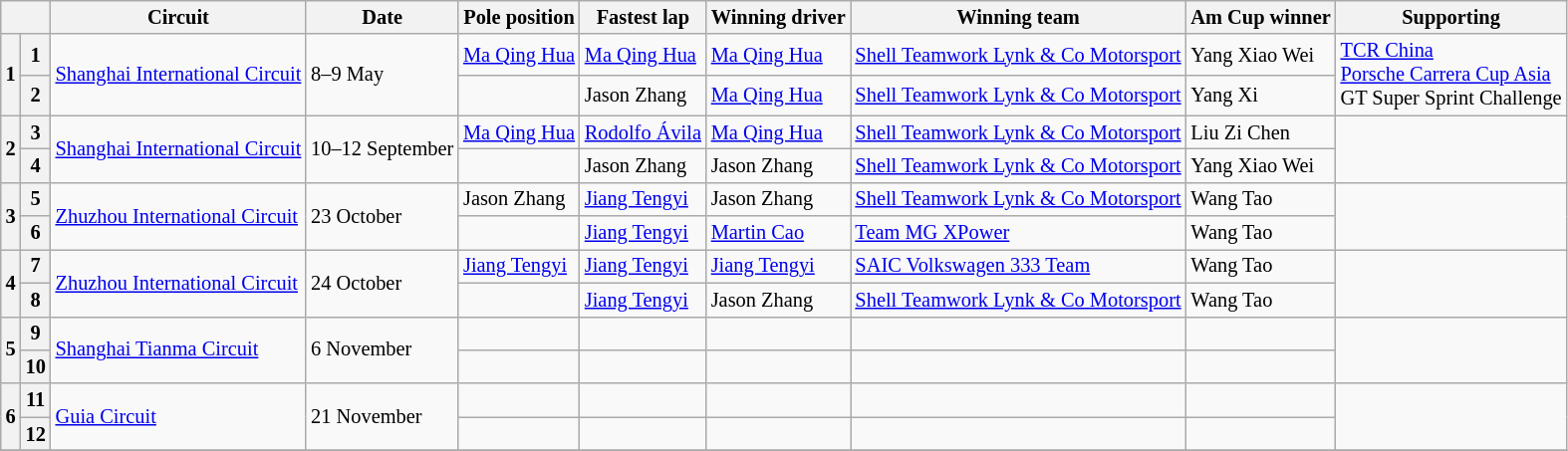<table class="wikitable" style="font-size: 85%">
<tr>
<th colspan="2"></th>
<th>Circuit</th>
<th>Date</th>
<th>Pole position</th>
<th>Fastest lap</th>
<th>Winning driver</th>
<th>Winning team</th>
<th>Am Cup winner</th>
<th>Supporting</th>
</tr>
<tr>
<th rowspan="2">1</th>
<th>1</th>
<td rowspan="2"><a href='#'>Shanghai International Circuit</a></td>
<td rowspan="2">8–9 May</td>
<td> <a href='#'>Ma Qing Hua</a></td>
<td> <a href='#'>Ma Qing Hua</a></td>
<td> <a href='#'>Ma Qing Hua</a></td>
<td> <a href='#'>Shell Teamwork Lynk & Co Motorsport</a></td>
<td> Yang Xiao Wei</td>
<td rowspan="2"><a href='#'>TCR China</a><br><a href='#'>Porsche Carrera Cup Asia</a><br>GT Super Sprint Challenge</td>
</tr>
<tr>
<th>2</th>
<td></td>
<td> Jason Zhang</td>
<td> <a href='#'>Ma Qing Hua</a></td>
<td> <a href='#'>Shell Teamwork Lynk & Co Motorsport</a></td>
<td> Yang Xi</td>
</tr>
<tr>
<th rowspan="2">2</th>
<th>3</th>
<td rowspan="2"><a href='#'>Shanghai International Circuit</a></td>
<td rowspan="2">10–12 September</td>
<td> <a href='#'>Ma Qing Hua</a></td>
<td> <a href='#'>Rodolfo Ávila</a></td>
<td> <a href='#'>Ma Qing Hua</a></td>
<td> <a href='#'>Shell Teamwork Lynk & Co Motorsport</a></td>
<td> Liu Zi Chen</td>
<td rowspan="2"></td>
</tr>
<tr>
<th>4</th>
<td></td>
<td> Jason Zhang</td>
<td> Jason Zhang</td>
<td> <a href='#'>Shell Teamwork Lynk & Co Motorsport</a></td>
<td> Yang Xiao Wei</td>
</tr>
<tr>
<th rowspan="2">3</th>
<th>5</th>
<td rowspan="2"><a href='#'>Zhuzhou International Circuit</a></td>
<td rowspan="2">23 October</td>
<td> Jason Zhang</td>
<td> <a href='#'>Jiang Tengyi</a></td>
<td> Jason Zhang</td>
<td> <a href='#'>Shell Teamwork Lynk & Co Motorsport</a></td>
<td> Wang Tao</td>
<td rowspan="2"></td>
</tr>
<tr>
<th>6</th>
<td></td>
<td> <a href='#'>Jiang Tengyi</a></td>
<td> <a href='#'>Martin Cao</a></td>
<td> <a href='#'>Team MG XPower</a></td>
<td> Wang Tao</td>
</tr>
<tr>
<th rowspan="2">4</th>
<th>7</th>
<td rowspan="2"><a href='#'>Zhuzhou International Circuit</a></td>
<td rowspan="2">24 October</td>
<td> <a href='#'>Jiang Tengyi</a></td>
<td> <a href='#'>Jiang Tengyi</a></td>
<td> <a href='#'>Jiang Tengyi</a></td>
<td> <a href='#'>SAIC Volkswagen 333 Team</a></td>
<td> Wang Tao</td>
<td rowspan="2"></td>
</tr>
<tr>
<th>8</th>
<td></td>
<td> <a href='#'>Jiang Tengyi</a></td>
<td> Jason Zhang</td>
<td> <a href='#'>Shell Teamwork Lynk & Co Motorsport</a></td>
<td> Wang Tao</td>
</tr>
<tr>
<th rowspan="2">5</th>
<th>9</th>
<td rowspan="2"><a href='#'>Shanghai Tianma Circuit</a></td>
<td rowspan="2">6 November</td>
<td></td>
<td></td>
<td></td>
<td></td>
<td></td>
<td rowspan="2"></td>
</tr>
<tr>
<th>10</th>
<td></td>
<td></td>
<td></td>
<td></td>
<td></td>
</tr>
<tr>
<th rowspan="2">6</th>
<th>11</th>
<td rowspan="2"><a href='#'>Guia Circuit</a></td>
<td rowspan="2">21 November</td>
<td></td>
<td></td>
<td></td>
<td></td>
<td></td>
<td rowspan="2"></td>
</tr>
<tr>
<th>12</th>
<td></td>
<td></td>
<td></td>
<td></td>
<td></td>
</tr>
<tr>
</tr>
</table>
